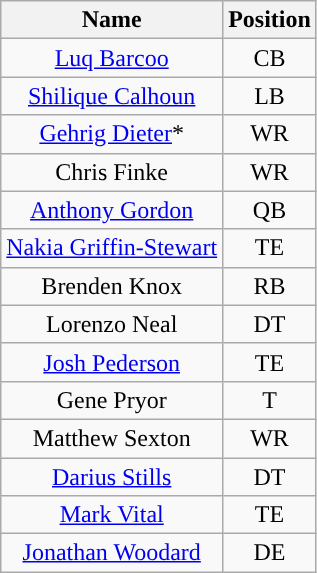<table class="wikitable" style="text-align:center">
<tr>
<th>Name</th>
<th>Position</th>
</tr>
<tr>
<td><a href='#'>Luq Barcoo</a></td>
<td>CB</td>
</tr>
<tr>
<td><a href='#'>Shilique Calhoun</a></td>
<td>LB</td>
</tr>
<tr>
<td><a href='#'>Gehrig Dieter</a>*</td>
<td>WR</td>
</tr>
<tr>
<td>Chris Finke</td>
<td>WR</td>
</tr>
<tr>
<td><a href='#'>Anthony Gordon</a></td>
<td>QB</td>
</tr>
<tr>
<td><a href='#'>Nakia Griffin-Stewart</a></td>
<td>TE</td>
</tr>
<tr>
<td>Brenden Knox</td>
<td>RB</td>
</tr>
<tr>
<td>Lorenzo Neal</td>
<td>DT</td>
</tr>
<tr>
<td><a href='#'>Josh Pederson</a></td>
<td>TE</td>
</tr>
<tr>
<td>Gene Pryor</td>
<td>T</td>
</tr>
<tr>
<td>Matthew Sexton</td>
<td>WR</td>
</tr>
<tr>
<td><a href='#'>Darius Stills</a></td>
<td>DT</td>
</tr>
<tr>
<td><a href='#'>Mark Vital</a></td>
<td>TE</td>
</tr>
<tr>
<td><a href='#'>Jonathan Woodard</a></td>
<td>DE</td>
</tr>
</table>
